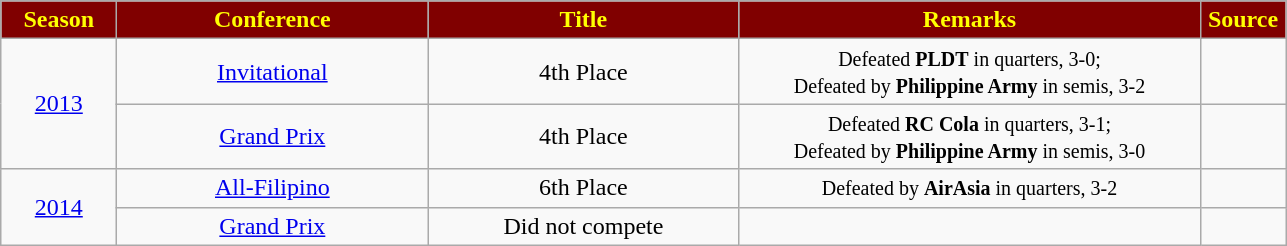<table class="wikitable">
<tr>
<th width=70px style="background: maroon; color: yellow; text-align=center"><strong>Season</strong></th>
<th width=200px style="background: maroon; color: yellow;"><strong>Conference</strong></th>
<th width=200px style="background: maroon; color: yellow"><strong>Title</strong></th>
<th width=300px style="background: maroon; color: yellow"><strong>Remarks</strong></th>
<th width=50px style="background: maroon; color: yellow"><strong>Source</strong></th>
</tr>
<tr align=center>
<td rowspan=2><a href='#'>2013</a></td>
<td><a href='#'>Invitational</a></td>
<td>4th Place</td>
<td><small>Defeated <strong>PLDT</strong> in quarters, 3-0;<br>Defeated by <strong>Philippine Army</strong> in semis, 3-2</small></td>
<td></td>
</tr>
<tr align=center>
<td><a href='#'>Grand Prix</a></td>
<td>4th Place</td>
<td><small>Defeated <strong>RC Cola</strong> in quarters, 3-1;<br>Defeated by <strong>Philippine Army</strong> in semis, 3-0</small></td>
<td></td>
</tr>
<tr align=center>
<td rowspan=2><a href='#'>2014</a></td>
<td><a href='#'>All-Filipino</a></td>
<td>6th Place</td>
<td><small>Defeated by <strong>AirAsia</strong> in quarters, 3-2</small></td>
<td></td>
</tr>
<tr align=center>
<td><a href='#'>Grand Prix</a></td>
<td>Did not compete</td>
<td></td>
<td></td>
</tr>
</table>
